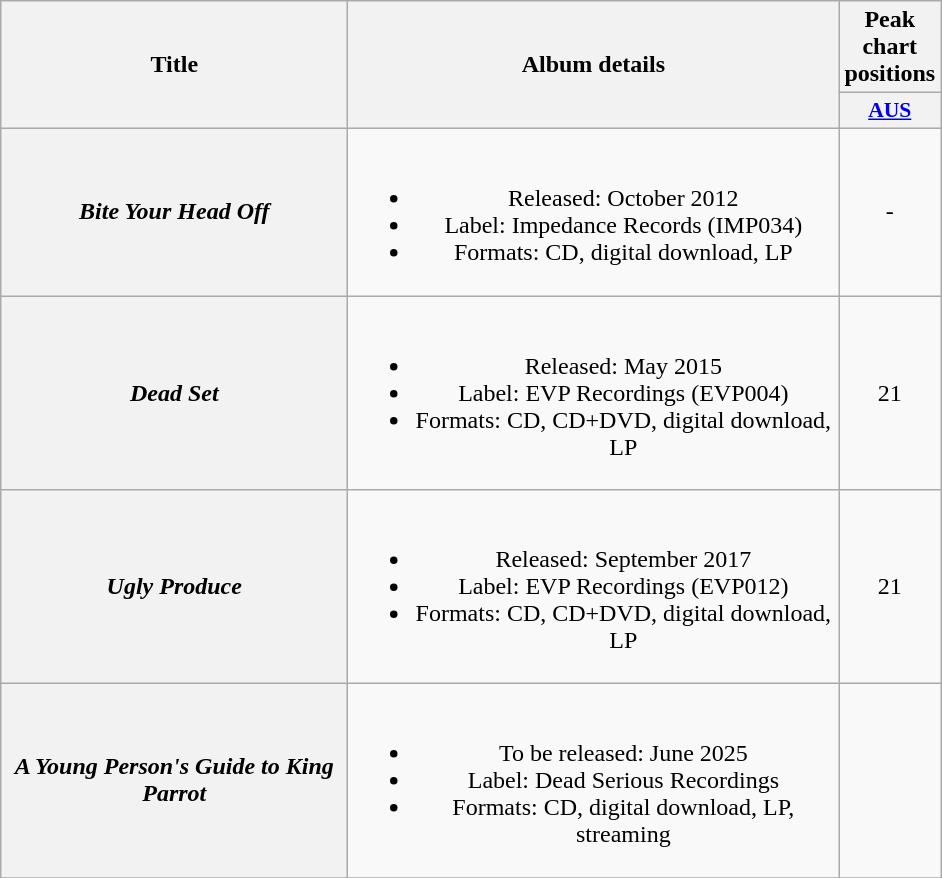<table class="wikitable plainrowheaders" style="text-align:center;">
<tr>
<th scope="col" rowspan="2" style="width:14em;">Title</th>
<th scope="col" rowspan="2" style="width:20em;">Album details</th>
<th scope="col" colspan="1">Peak chart positions</th>
</tr>
<tr>
<th scope="col" style="width:3em;font-size:90%;"><a href='#'>AUS</a><br></th>
</tr>
<tr>
<th scope="row"><em>Bite Your Head Off</em></th>
<td><br><ul><li>Released: October 2012</li><li>Label: Impedance Records (IMP034)</li><li>Formats: CD, digital download, LP</li></ul></td>
<td>-</td>
</tr>
<tr>
<th scope="row"><em>Dead Set</em></th>
<td><br><ul><li>Released: May 2015</li><li>Label: EVP Recordings (EVP004)</li><li>Formats: CD, CD+DVD, digital download, LP</li></ul></td>
<td>21</td>
</tr>
<tr>
<th scope="row"><em>Ugly Produce</em></th>
<td><br><ul><li>Released: September 2017</li><li>Label: EVP Recordings (EVP012)</li><li>Formats: CD, CD+DVD, digital download, LP</li></ul></td>
<td>21</td>
</tr>
<tr>
<th scope="row"><em>A Young Person's Guide to King Parrot</em></th>
<td><br><ul><li>To be released: June 2025</li><li>Label: Dead Serious Recordings</li><li>Formats: CD, digital download, LP, streaming</li></ul></td>
<td></td>
</tr>
<tr>
</tr>
</table>
